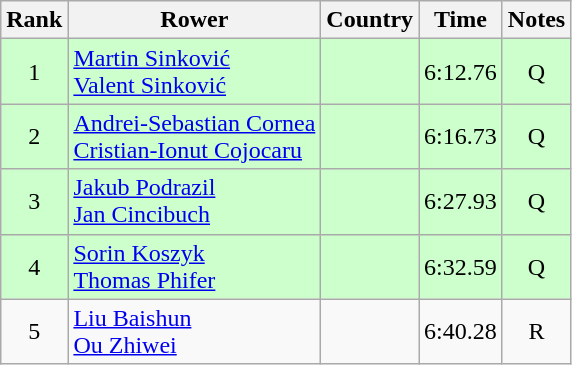<table class="wikitable" style="text-align:center">
<tr>
<th>Rank</th>
<th>Rower</th>
<th>Country</th>
<th>Time</th>
<th>Notes</th>
</tr>
<tr bgcolor=ccffcc>
<td>1</td>
<td align="left"><a href='#'>Martin Sinković</a><br><a href='#'>Valent Sinković</a></td>
<td align="left"></td>
<td>6:12.76</td>
<td>Q</td>
</tr>
<tr bgcolor=ccffcc>
<td>2</td>
<td align="left"><a href='#'>Andrei-Sebastian Cornea</a><br><a href='#'>Cristian-Ionut Cojocaru</a></td>
<td align="left"></td>
<td>6:16.73</td>
<td>Q</td>
</tr>
<tr bgcolor=ccffcc>
<td>3</td>
<td align="left"><a href='#'>Jakub Podrazil</a><br><a href='#'>Jan Cincibuch</a></td>
<td align="left"></td>
<td>6:27.93</td>
<td>Q</td>
</tr>
<tr bgcolor=ccffcc>
<td>4</td>
<td align="left"><a href='#'>Sorin Koszyk</a><br><a href='#'>Thomas Phifer</a></td>
<td align="left"></td>
<td>6:32.59</td>
<td>Q</td>
</tr>
<tr>
<td>5</td>
<td align="left"><a href='#'>Liu Baishun</a><br><a href='#'>Ou Zhiwei</a></td>
<td align="left"></td>
<td>6:40.28</td>
<td>R</td>
</tr>
</table>
